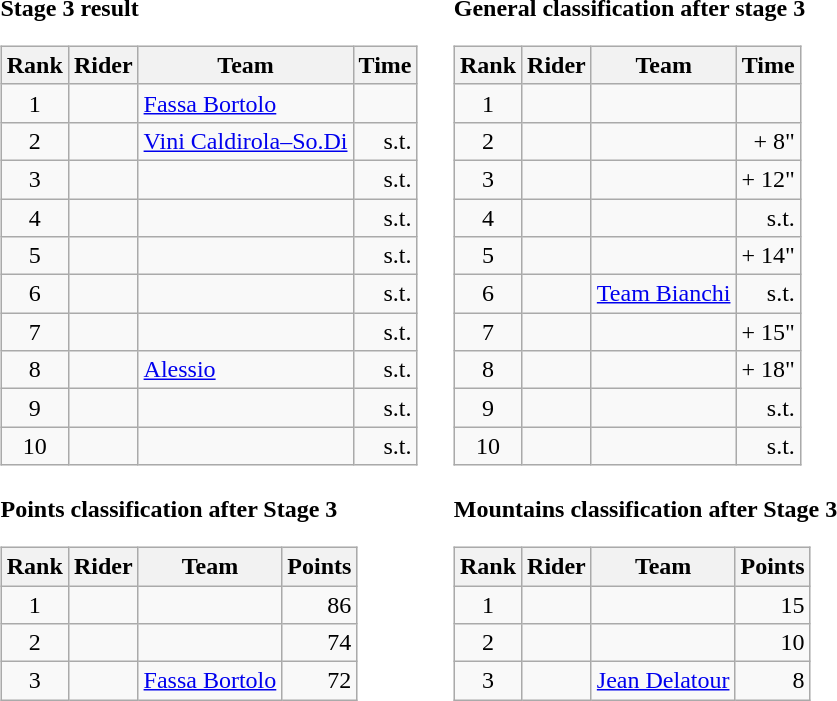<table>
<tr>
<td><strong>Stage 3 result</strong><br><table class="wikitable">
<tr>
<th scope="col">Rank</th>
<th scope="col">Rider</th>
<th scope="col">Team</th>
<th scope="col">Time</th>
</tr>
<tr>
<td style="text-align:center;">1</td>
<td></td>
<td><a href='#'>Fassa Bortolo</a></td>
<td align=right></td>
</tr>
<tr>
<td style="text-align:center;">2</td>
<td></td>
<td><a href='#'>Vini Caldirola–So.Di</a></td>
<td align=right>s.t.</td>
</tr>
<tr>
<td style="text-align:center;">3</td>
<td></td>
<td></td>
<td align=right>s.t.</td>
</tr>
<tr>
<td style="text-align:center;">4</td>
<td></td>
<td></td>
<td align=right>s.t.</td>
</tr>
<tr>
<td style="text-align:center;">5</td>
<td> </td>
<td></td>
<td align=right>s.t.</td>
</tr>
<tr>
<td style="text-align:center;">6</td>
<td></td>
<td></td>
<td align=right>s.t.</td>
</tr>
<tr>
<td style="text-align:center;">7</td>
<td></td>
<td></td>
<td align=right>s.t.</td>
</tr>
<tr>
<td style="text-align:center;">8</td>
<td></td>
<td><a href='#'>Alessio</a></td>
<td align=right>s.t.</td>
</tr>
<tr>
<td style="text-align:center;">9</td>
<td></td>
<td></td>
<td align=right>s.t.</td>
</tr>
<tr>
<td style="text-align:center;">10</td>
<td></td>
<td></td>
<td align=right>s.t.</td>
</tr>
</table>
</td>
<td></td>
<td><strong>General classification after stage 3</strong><br><table class="wikitable">
<tr>
<th scope="col">Rank</th>
<th scope="col">Rider</th>
<th scope="col">Team</th>
<th scope="col">Time</th>
</tr>
<tr>
<td style="text-align:center;">1</td>
<td> </td>
<td></td>
<td style="text-align:right;"></td>
</tr>
<tr>
<td style="text-align:center;">2</td>
<td></td>
<td></td>
<td align=right>+ 8"</td>
</tr>
<tr>
<td style="text-align:center;">3</td>
<td></td>
<td></td>
<td align=right>+ 12"</td>
</tr>
<tr>
<td style="text-align:center;">4</td>
<td></td>
<td></td>
<td align=right>s.t.</td>
</tr>
<tr>
<td style="text-align:center;">5</td>
<td></td>
<td></td>
<td align=right>+ 14"</td>
</tr>
<tr>
<td style="text-align:center;">6</td>
<td></td>
<td><a href='#'>Team Bianchi</a></td>
<td align=right>s.t.</td>
</tr>
<tr>
<td style="text-align:center;">7</td>
<td></td>
<td></td>
<td align=right>+ 15"</td>
</tr>
<tr>
<td style="text-align:center;">8</td>
<td> </td>
<td></td>
<td align=right>+ 18"</td>
</tr>
<tr>
<td style="text-align:center;">9</td>
<td></td>
<td></td>
<td align=right>s.t.</td>
</tr>
<tr>
<td style="text-align:center;">10</td>
<td></td>
<td></td>
<td style="text-align:right;">s.t.</td>
</tr>
</table>
</td>
</tr>
<tr valign="top">
<td><strong>Points classification after Stage 3</strong><br><table class="wikitable">
<tr>
<th scope="col">Rank</th>
<th scope="col">Rider</th>
<th scope="col">Team</th>
<th scope="col">Points</th>
</tr>
<tr>
<td style="text-align:center;">1</td>
<td> </td>
<td></td>
<td align=right>86</td>
</tr>
<tr>
<td style="text-align:center;">2</td>
<td></td>
<td></td>
<td align=right>74</td>
</tr>
<tr>
<td style="text-align:center;">3</td>
<td></td>
<td><a href='#'>Fassa Bortolo</a></td>
<td align=right>72</td>
</tr>
</table>
</td>
<td></td>
<td><strong>Mountains classification after Stage 3</strong><br><table class="wikitable">
<tr>
<th scope="col">Rank</th>
<th scope="col">Rider</th>
<th scope="col">Team</th>
<th scope="col">Points</th>
</tr>
<tr>
<td style="text-align:center;">1</td>
<td> </td>
<td></td>
<td align=right>15</td>
</tr>
<tr>
<td style="text-align:center;">2</td>
<td></td>
<td></td>
<td align=right>10</td>
</tr>
<tr>
<td style="text-align:center;">3</td>
<td></td>
<td><a href='#'>Jean Delatour</a></td>
<td align=right>8</td>
</tr>
</table>
</td>
</tr>
</table>
